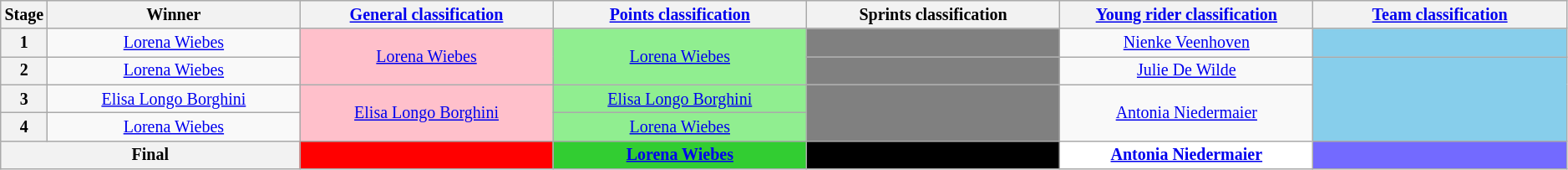<table class="wikitable" style="text-align: center; font-size:smaller;">
<tr style="background:#efefef;">
<th style="width:1%;">Stage</th>
<th style="width:16.5%;">Winner</th>
<th style="width:16.5%;"><a href='#'>General classification</a><br></th>
<th style="width:16.5%;"><a href='#'>Points classification</a><br></th>
<th style="width:16.5%;">Sprints classification<br></th>
<th style="width:16.5%;"><a href='#'>Young rider classification</a><br></th>
<th style="width:16.5%;"><a href='#'>Team classification</a></th>
</tr>
<tr>
<th>1</th>
<td><a href='#'>Lorena Wiebes</a></td>
<td style="background:pink;" rowspan=2><a href='#'>Lorena Wiebes</a></td>
<td style="background:lightgreen;" rowspan=2><a href='#'>Lorena Wiebes</a></td>
<td style="background:grey;"></td>
<td style="background:offwhite;"><a href='#'>Nienke Veenhoven</a></td>
<td style="background:skyblue;"></td>
</tr>
<tr>
<th>2</th>
<td><a href='#'>Lorena Wiebes</a></td>
<td style="background:grey;"></td>
<td style="background:offwhite;"><a href='#'>Julie De Wilde</a></td>
<td style="background:skyblue;" rowspan="3"></td>
</tr>
<tr>
<th>3</th>
<td><a href='#'>Elisa Longo Borghini</a></td>
<td style="background:pink;" rowspan="2"><a href='#'>Elisa Longo Borghini</a></td>
<td style="background:lightgreen;"><a href='#'>Elisa Longo Borghini</a></td>
<td style="background:grey;" rowspan="2"></td>
<td style="background:offwhite;" rowspan="2"><a href='#'>Antonia Niedermaier</a></td>
</tr>
<tr>
<th>4</th>
<td><a href='#'>Lorena Wiebes</a></td>
<td style="background:lightgreen;"><a href='#'>Lorena Wiebes</a></td>
</tr>
<tr>
<th colspan="2">Final</th>
<th style="background:red;"></th>
<th style="background:limegreen;"><a href='#'>Lorena Wiebes</a></th>
<th style="background:black;"></th>
<th style="background:white;"><a href='#'>Antonia Niedermaier</a></th>
<th style="background:#736aff;"></th>
</tr>
</table>
